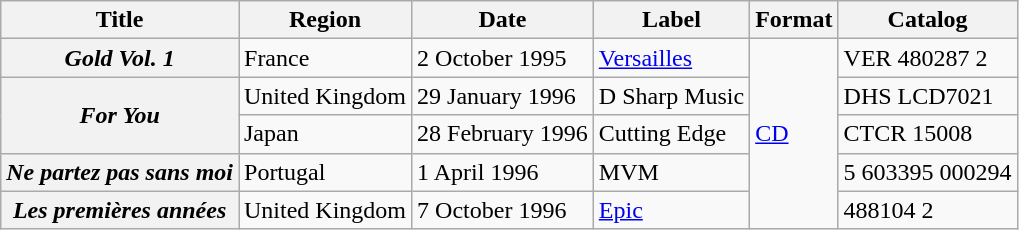<table class="wikitable plainrowheaders">
<tr>
<th>Title</th>
<th>Region</th>
<th>Date</th>
<th>Label</th>
<th>Format</th>
<th>Catalog</th>
</tr>
<tr>
<th scope="row"><em>Gold Vol. 1</em></th>
<td>France</td>
<td>2 October 1995</td>
<td><a href='#'>Versailles</a></td>
<td rowspan="5"><a href='#'>CD</a></td>
<td>VER 480287 2</td>
</tr>
<tr>
<th scope="row" rowspan="2"><em>For You</em></th>
<td>United Kingdom</td>
<td>29 January 1996</td>
<td>D Sharp Music</td>
<td>DHS LCD7021</td>
</tr>
<tr>
<td>Japan</td>
<td>28 February 1996</td>
<td>Cutting Edge</td>
<td>CTCR 15008</td>
</tr>
<tr>
<th scope="row"><em>Ne partez pas sans moi</em></th>
<td>Portugal</td>
<td>1 April 1996</td>
<td>MVM</td>
<td>5 603395 000294</td>
</tr>
<tr>
<th scope="row"><em>Les premières années</em></th>
<td>United Kingdom</td>
<td>7 October 1996</td>
<td><a href='#'>Epic</a></td>
<td>488104 2</td>
</tr>
</table>
